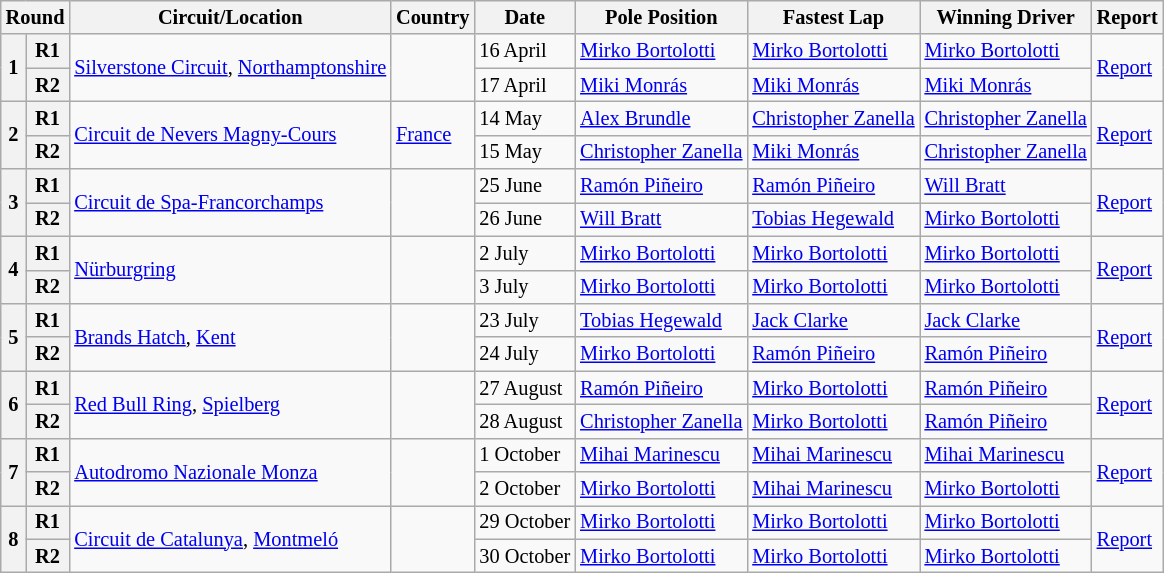<table class="wikitable" style="font-size: 85%;">
<tr>
<th colspan=2>Round</th>
<th>Circuit/Location</th>
<th>Country</th>
<th>Date</th>
<th>Pole Position</th>
<th>Fastest Lap</th>
<th>Winning Driver</th>
<th>Report</th>
</tr>
<tr>
<th rowspan=2>1</th>
<th>R1</th>
<td rowspan=2 nowrap><a href='#'>Silverstone Circuit</a>, <a href='#'>Northamptonshire</a></td>
<td rowspan=2></td>
<td>16 April</td>
<td> <a href='#'>Mirko Bortolotti</a></td>
<td> <a href='#'>Mirko Bortolotti</a></td>
<td> <a href='#'>Mirko Bortolotti</a></td>
<td rowspan=2><a href='#'>Report</a></td>
</tr>
<tr>
<th>R2</th>
<td>17 April</td>
<td> <a href='#'>Miki Monrás</a></td>
<td> <a href='#'>Miki Monrás</a></td>
<td> <a href='#'>Miki Monrás</a></td>
</tr>
<tr>
<th rowspan=2>2</th>
<th>R1</th>
<td rowspan=2><a href='#'>Circuit de Nevers Magny-Cours</a></td>
<td rowspan=2> <a href='#'>France</a></td>
<td>14 May</td>
<td> <a href='#'>Alex Brundle</a></td>
<td nowrap> <a href='#'>Christopher Zanella</a></td>
<td nowrap> <a href='#'>Christopher Zanella</a></td>
<td rowspan=2><a href='#'>Report</a></td>
</tr>
<tr>
<th>R2</th>
<td>15 May</td>
<td nowrap> <a href='#'>Christopher Zanella</a></td>
<td> <a href='#'>Miki Monrás</a></td>
<td nowrap> <a href='#'>Christopher Zanella</a></td>
</tr>
<tr>
<th rowspan=2>3</th>
<th>R1</th>
<td rowspan=2><a href='#'>Circuit de Spa-Francorchamps</a></td>
<td rowspan=2></td>
<td>25 June</td>
<td> <a href='#'>Ramón Piñeiro</a></td>
<td> <a href='#'>Ramón Piñeiro</a></td>
<td> <a href='#'>Will Bratt</a></td>
<td rowspan=2><a href='#'>Report</a></td>
</tr>
<tr>
<th>R2</th>
<td>26 June</td>
<td> <a href='#'>Will Bratt</a></td>
<td> <a href='#'>Tobias Hegewald</a></td>
<td> <a href='#'>Mirko Bortolotti</a></td>
</tr>
<tr>
<th rowspan=2>4</th>
<th>R1</th>
<td rowspan=2><a href='#'>Nürburgring</a></td>
<td rowspan=2></td>
<td>2 July</td>
<td> <a href='#'>Mirko Bortolotti</a></td>
<td> <a href='#'>Mirko Bortolotti</a></td>
<td> <a href='#'>Mirko Bortolotti</a></td>
<td rowspan=2><a href='#'>Report</a></td>
</tr>
<tr>
<th>R2</th>
<td>3 July</td>
<td> <a href='#'>Mirko Bortolotti</a></td>
<td> <a href='#'>Mirko Bortolotti</a></td>
<td> <a href='#'>Mirko Bortolotti</a></td>
</tr>
<tr>
<th rowspan=2>5</th>
<th>R1</th>
<td rowspan=2><a href='#'>Brands Hatch</a>, <a href='#'>Kent</a></td>
<td rowspan=2></td>
<td>23 July</td>
<td> <a href='#'>Tobias Hegewald</a></td>
<td> <a href='#'>Jack Clarke</a></td>
<td> <a href='#'>Jack Clarke</a></td>
<td rowspan=2><a href='#'>Report</a></td>
</tr>
<tr>
<th>R2</th>
<td>24 July</td>
<td> <a href='#'>Mirko Bortolotti</a></td>
<td> <a href='#'>Ramón Piñeiro</a></td>
<td> <a href='#'>Ramón Piñeiro</a></td>
</tr>
<tr>
<th rowspan=2>6</th>
<th>R1</th>
<td rowspan=2><a href='#'>Red Bull Ring</a>, <a href='#'>Spielberg</a></td>
<td rowspan=2></td>
<td>27 August</td>
<td> <a href='#'>Ramón Piñeiro</a></td>
<td> <a href='#'>Mirko Bortolotti</a></td>
<td> <a href='#'>Ramón Piñeiro</a></td>
<td rowspan=2><a href='#'>Report</a></td>
</tr>
<tr>
<th>R2</th>
<td>28 August</td>
<td> <a href='#'>Christopher Zanella</a></td>
<td> <a href='#'>Mirko Bortolotti</a></td>
<td> <a href='#'>Ramón Piñeiro</a></td>
</tr>
<tr>
<th rowspan=2>7</th>
<th>R1</th>
<td rowspan=2><a href='#'>Autodromo Nazionale Monza</a></td>
<td rowspan=2></td>
<td>1 October</td>
<td> <a href='#'>Mihai Marinescu</a></td>
<td> <a href='#'>Mihai Marinescu</a></td>
<td> <a href='#'>Mihai Marinescu</a></td>
<td rowspan=2><a href='#'>Report</a></td>
</tr>
<tr>
<th>R2</th>
<td>2 October</td>
<td> <a href='#'>Mirko Bortolotti</a></td>
<td> <a href='#'>Mihai Marinescu</a></td>
<td> <a href='#'>Mirko Bortolotti</a></td>
</tr>
<tr>
<th rowspan=2>8</th>
<th>R1</th>
<td rowspan=2><a href='#'>Circuit de Catalunya</a>, <a href='#'>Montmeló</a></td>
<td rowspan=2></td>
<td>29 October</td>
<td> <a href='#'>Mirko Bortolotti</a></td>
<td> <a href='#'>Mirko Bortolotti</a></td>
<td> <a href='#'>Mirko Bortolotti</a></td>
<td rowspan=2><a href='#'>Report</a></td>
</tr>
<tr>
<th>R2</th>
<td>30 October</td>
<td> <a href='#'>Mirko Bortolotti</a></td>
<td> <a href='#'>Mirko Bortolotti</a></td>
<td> <a href='#'>Mirko Bortolotti</a></td>
</tr>
</table>
